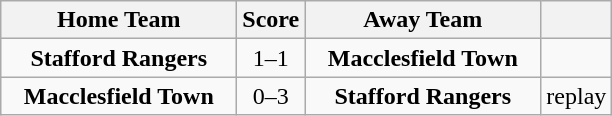<table class="wikitable" style="text-align:center">
<tr>
<th width=150>Home Team</th>
<th width=20>Score</th>
<th width=150>Away Team</th>
<th></th>
</tr>
<tr>
<td><strong>Stafford Rangers</strong></td>
<td>1–1</td>
<td><strong>Macclesfield Town</strong></td>
<td></td>
</tr>
<tr>
<td><strong>Macclesfield Town</strong></td>
<td>0–3</td>
<td><strong>Stafford Rangers</strong></td>
<td>replay</td>
</tr>
</table>
